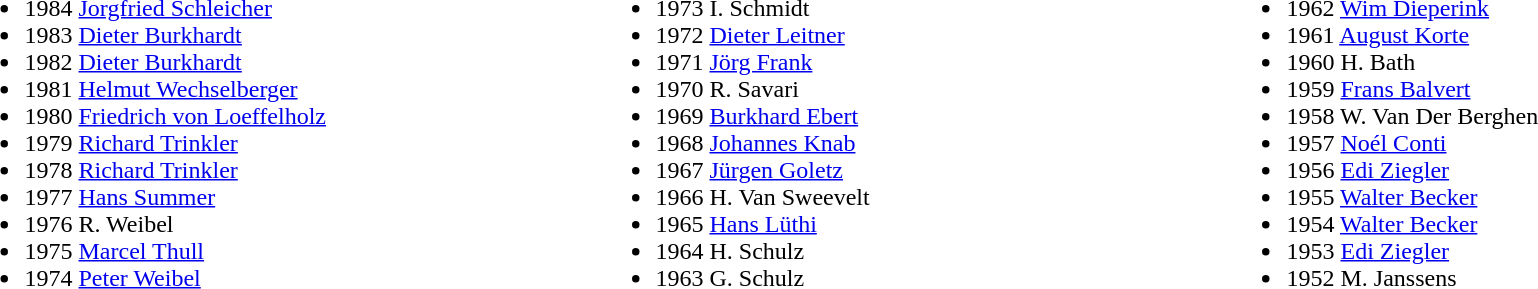<table width=100%>
<tr>
<td valign=top width=33% align=left><br><ul><li>1984  <a href='#'>Jorgfried Schleicher</a></li><li>1983  <a href='#'>Dieter Burkhardt</a></li><li>1982  <a href='#'>Dieter Burkhardt</a></li><li>1981  <a href='#'>Helmut Wechselberger</a></li><li>1980  <a href='#'>Friedrich von Loeffelholz</a></li><li>1979  <a href='#'>Richard Trinkler</a></li><li>1978  <a href='#'>Richard Trinkler</a></li><li>1977  <a href='#'>Hans Summer</a></li><li>1976  R. Weibel</li><li>1975  <a href='#'>Marcel Thull</a></li><li>1974  <a href='#'>Peter Weibel</a></li></ul></td>
<td valign=top width=33% align=left><br><ul><li>1973  I. Schmidt</li><li>1972  <a href='#'>Dieter Leitner</a></li><li>1971  <a href='#'>Jörg Frank</a></li><li>1970  R. Savari</li><li>1969  <a href='#'>Burkhard Ebert</a></li><li>1968  <a href='#'>Johannes Knab</a></li><li>1967  <a href='#'>Jürgen Goletz</a></li><li>1966  H. Van Sweevelt</li><li>1965  <a href='#'>Hans Lüthi</a></li><li>1964  H. Schulz</li><li>1963  G. Schulz</li></ul></td>
<td valign=top width=33% align=left><br><ul><li>1962  <a href='#'>Wim Dieperink</a></li><li>1961  <a href='#'>August Korte</a></li><li>1960  H. Bath</li><li>1959  <a href='#'>Frans Balvert</a></li><li>1958  W. Van Der Berghen</li><li>1957  <a href='#'>Noél Conti</a></li><li>1956  <a href='#'>Edi Ziegler</a></li><li>1955  <a href='#'>Walter Becker</a></li><li>1954  <a href='#'>Walter Becker</a></li><li>1953  <a href='#'>Edi Ziegler</a></li><li>1952  M. Janssens</li></ul></td>
</tr>
</table>
